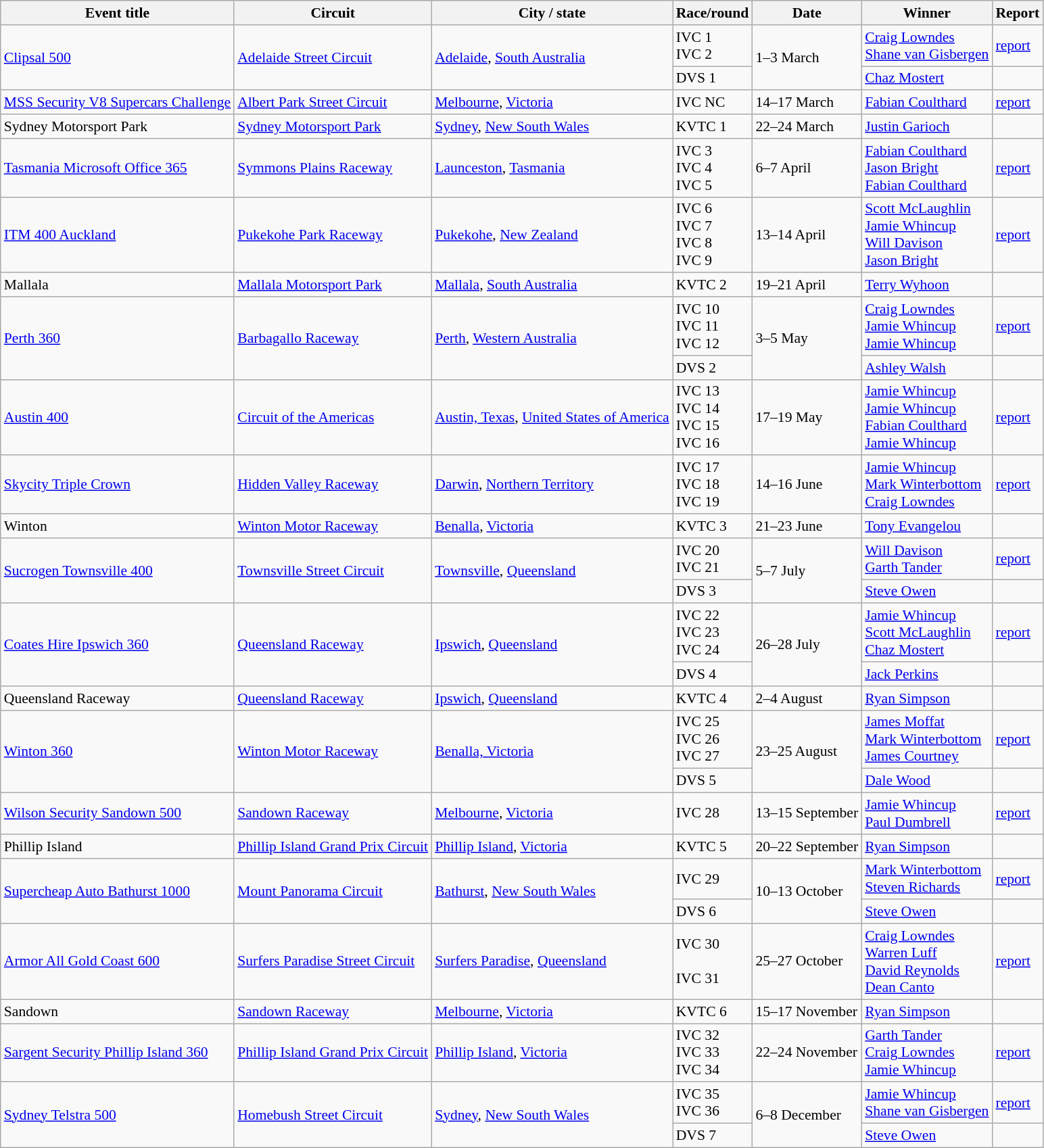<table class="wikitable" style="font-size: 90%">
<tr>
<th>Event title</th>
<th>Circuit</th>
<th>City / state</th>
<th>Race/round</th>
<th>Date</th>
<th>Winner</th>
<th>Report</th>
</tr>
<tr>
<td rowspan=2> <a href='#'>Clipsal 500</a></td>
<td rowspan=2><a href='#'>Adelaide Street Circuit</a></td>
<td rowspan=2><a href='#'>Adelaide</a>, <a href='#'>South Australia</a></td>
<td>IVC 1<br>IVC 2</td>
<td rowspan=2>1–3 March</td>
<td><a href='#'>Craig Lowndes</a><br><a href='#'>Shane van Gisbergen</a></td>
<td><a href='#'>report</a></td>
</tr>
<tr>
<td>DVS 1</td>
<td><a href='#'>Chaz Mostert</a></td>
<td></td>
</tr>
<tr>
<td> <a href='#'>MSS Security V8 Supercars Challenge</a></td>
<td><a href='#'>Albert Park Street Circuit</a></td>
<td><a href='#'>Melbourne</a>, <a href='#'>Victoria</a></td>
<td>IVC NC</td>
<td>14–17 March</td>
<td><a href='#'>Fabian Coulthard</a></td>
<td><a href='#'>report</a></td>
</tr>
<tr>
<td> Sydney Motorsport Park</td>
<td><a href='#'>Sydney Motorsport Park</a></td>
<td><a href='#'>Sydney</a>, <a href='#'>New South Wales</a></td>
<td>KVTC 1</td>
<td>22–24 March</td>
<td><a href='#'>Justin Garioch</a></td>
<td></td>
</tr>
<tr>
<td> <a href='#'>Tasmania Microsoft Office 365</a></td>
<td><a href='#'>Symmons Plains Raceway</a></td>
<td><a href='#'>Launceston</a>, <a href='#'>Tasmania</a></td>
<td>IVC 3<br>IVC 4<br>IVC 5</td>
<td>6–7 April</td>
<td><a href='#'>Fabian Coulthard</a><br><a href='#'>Jason Bright</a><br><a href='#'>Fabian Coulthard</a></td>
<td><a href='#'>report</a></td>
</tr>
<tr>
<td> <a href='#'>ITM 400 Auckland</a></td>
<td><a href='#'>Pukekohe Park Raceway</a></td>
<td><a href='#'>Pukekohe</a>, <a href='#'>New Zealand</a></td>
<td>IVC 6<br>IVC 7<br>IVC 8<br>IVC 9</td>
<td>13–14 April</td>
<td><a href='#'>Scott McLaughlin</a><br><a href='#'>Jamie Whincup</a><br><a href='#'>Will Davison</a><br><a href='#'>Jason Bright</a></td>
<td><a href='#'>report</a></td>
</tr>
<tr>
<td> Mallala</td>
<td><a href='#'>Mallala Motorsport Park</a></td>
<td><a href='#'>Mallala</a>, <a href='#'>South Australia</a></td>
<td>KVTC 2</td>
<td>19–21 April</td>
<td><a href='#'>Terry Wyhoon</a></td>
<td></td>
</tr>
<tr>
<td rowspan=2> <a href='#'>Perth 360</a></td>
<td rowspan=2><a href='#'>Barbagallo Raceway</a></td>
<td rowspan=2><a href='#'>Perth</a>, <a href='#'>Western Australia</a></td>
<td>IVC 10<br>IVC 11<br>IVC 12</td>
<td rowspan=2>3–5 May</td>
<td><a href='#'>Craig Lowndes</a><br><a href='#'>Jamie Whincup</a><br><a href='#'>Jamie Whincup</a></td>
<td><a href='#'>report</a></td>
</tr>
<tr>
<td>DVS 2</td>
<td><a href='#'>Ashley Walsh</a></td>
<td></td>
</tr>
<tr>
<td> <a href='#'>Austin 400</a></td>
<td><a href='#'>Circuit of the Americas</a></td>
<td><a href='#'>Austin, Texas</a>, <a href='#'>United States of America</a></td>
<td>IVC 13<br>IVC 14<br>IVC 15<br>IVC 16</td>
<td>17–19 May</td>
<td><a href='#'>Jamie Whincup</a><br><a href='#'>Jamie Whincup</a><br><a href='#'>Fabian Coulthard</a><br><a href='#'>Jamie Whincup</a></td>
<td><a href='#'>report</a></td>
</tr>
<tr>
<td> <a href='#'>Skycity Triple Crown</a></td>
<td><a href='#'>Hidden Valley Raceway</a></td>
<td><a href='#'>Darwin</a>, <a href='#'>Northern Territory</a></td>
<td>IVC 17<br>IVC 18<br>IVC 19</td>
<td>14–16 June</td>
<td><a href='#'>Jamie Whincup</a><br><a href='#'>Mark Winterbottom</a><br><a href='#'>Craig Lowndes</a></td>
<td><a href='#'>report</a></td>
</tr>
<tr>
<td> Winton</td>
<td><a href='#'>Winton Motor Raceway</a></td>
<td><a href='#'>Benalla</a>, <a href='#'>Victoria</a></td>
<td>KVTC 3</td>
<td>21–23 June</td>
<td><a href='#'>Tony Evangelou</a></td>
<td></td>
</tr>
<tr>
<td rowspan=2> <a href='#'>Sucrogen Townsville 400</a></td>
<td rowspan=2><a href='#'>Townsville Street Circuit</a></td>
<td rowspan=2><a href='#'>Townsville</a>, <a href='#'>Queensland</a></td>
<td>IVC 20<br>IVC 21</td>
<td rowspan=2>5–7 July</td>
<td><a href='#'>Will Davison</a><br><a href='#'>Garth Tander</a></td>
<td><a href='#'>report</a></td>
</tr>
<tr>
<td>DVS 3</td>
<td><a href='#'>Steve Owen</a></td>
<td></td>
</tr>
<tr>
<td rowspan=2> <a href='#'>Coates Hire Ipswich 360</a></td>
<td rowspan=2><a href='#'>Queensland Raceway</a></td>
<td rowspan=2><a href='#'>Ipswich</a>, <a href='#'>Queensland</a></td>
<td>IVC 22<br>IVC 23<br>IVC 24</td>
<td rowspan=2>26–28 July</td>
<td><a href='#'>Jamie Whincup</a><br><a href='#'>Scott McLaughlin</a><br><a href='#'>Chaz Mostert</a></td>
<td><a href='#'>report</a></td>
</tr>
<tr>
<td>DVS 4</td>
<td><a href='#'>Jack Perkins</a></td>
<td></td>
</tr>
<tr>
<td> Queensland Raceway</td>
<td><a href='#'>Queensland Raceway</a></td>
<td><a href='#'>Ipswich</a>, <a href='#'>Queensland</a></td>
<td>KVTC 4</td>
<td>2–4 August</td>
<td><a href='#'>Ryan Simpson</a></td>
<td></td>
</tr>
<tr>
<td rowspan=2> <a href='#'>Winton 360</a></td>
<td rowspan=2><a href='#'>Winton Motor Raceway</a></td>
<td rowspan=2><a href='#'>Benalla, Victoria</a></td>
<td>IVC 25<br>IVC 26<br>IVC 27</td>
<td rowspan=2>23–25 August</td>
<td><a href='#'>James Moffat</a><br><a href='#'>Mark Winterbottom</a><br><a href='#'>James Courtney</a></td>
<td><a href='#'>report</a></td>
</tr>
<tr>
<td>DVS 5</td>
<td><a href='#'>Dale Wood</a></td>
<td></td>
</tr>
<tr>
<td> <a href='#'>Wilson Security Sandown 500</a></td>
<td><a href='#'>Sandown Raceway</a></td>
<td><a href='#'>Melbourne</a>, <a href='#'>Victoria</a></td>
<td>IVC 28</td>
<td>13–15 September</td>
<td><a href='#'>Jamie Whincup</a><br><a href='#'>Paul Dumbrell</a></td>
<td><a href='#'>report</a></td>
</tr>
<tr>
<td> Phillip Island</td>
<td><a href='#'>Phillip Island Grand Prix Circuit</a></td>
<td><a href='#'>Phillip Island</a>, <a href='#'>Victoria</a></td>
<td>KVTC 5</td>
<td>20–22 September</td>
<td><a href='#'>Ryan Simpson</a></td>
<td></td>
</tr>
<tr>
<td rowspan=2> <a href='#'>Supercheap Auto Bathurst 1000</a></td>
<td rowspan=2><a href='#'>Mount Panorama Circuit</a></td>
<td rowspan=2><a href='#'>Bathurst</a>, <a href='#'>New South Wales</a></td>
<td>IVC 29</td>
<td rowspan=2>10–13 October</td>
<td><a href='#'>Mark Winterbottom</a><br><a href='#'>Steven Richards</a></td>
<td><a href='#'>report</a></td>
</tr>
<tr>
<td>DVS 6</td>
<td><a href='#'>Steve Owen</a></td>
<td></td>
</tr>
<tr>
<td> <a href='#'>Armor All Gold Coast 600</a></td>
<td><a href='#'>Surfers Paradise Street Circuit</a></td>
<td><a href='#'>Surfers Paradise</a>, <a href='#'>Queensland</a></td>
<td>IVC 30<br><br>IVC 31</td>
<td>25–27 October</td>
<td><a href='#'>Craig Lowndes</a><br><a href='#'>Warren Luff</a><br><a href='#'>David Reynolds</a><br><a href='#'>Dean Canto</a></td>
<td><a href='#'>report</a></td>
</tr>
<tr>
<td> Sandown</td>
<td><a href='#'>Sandown Raceway</a></td>
<td><a href='#'>Melbourne</a>, <a href='#'>Victoria</a></td>
<td>KVTC 6</td>
<td>15–17 November</td>
<td><a href='#'>Ryan Simpson</a></td>
<td></td>
</tr>
<tr>
<td> <a href='#'>Sargent Security Phillip Island 360</a></td>
<td><a href='#'>Phillip Island Grand Prix Circuit</a></td>
<td><a href='#'>Phillip Island</a>, <a href='#'>Victoria</a></td>
<td>IVC 32<br>IVC 33<br>IVC 34</td>
<td>22–24 November</td>
<td><a href='#'>Garth Tander</a><br><a href='#'>Craig Lowndes</a><br><a href='#'>Jamie Whincup</a></td>
<td><a href='#'>report</a></td>
</tr>
<tr>
<td rowspan=2> <a href='#'>Sydney Telstra 500</a></td>
<td rowspan=2><a href='#'>Homebush Street Circuit</a></td>
<td rowspan=2><a href='#'>Sydney</a>, <a href='#'>New South Wales</a></td>
<td>IVC 35<br>IVC 36</td>
<td rowspan=2>6–8 December</td>
<td><a href='#'>Jamie Whincup</a><br><a href='#'>Shane van Gisbergen</a></td>
<td><a href='#'>report</a></td>
</tr>
<tr>
<td>DVS 7</td>
<td><a href='#'>Steve Owen</a></td>
<td></td>
</tr>
</table>
